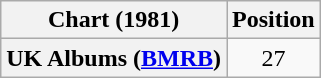<table class="wikitable plainrowheaders" style="text-align:center">
<tr>
<th scope="col">Chart (1981)</th>
<th scope="col">Position</th>
</tr>
<tr>
<th scope="row">UK Albums (<a href='#'>BMRB</a>)</th>
<td>27</td>
</tr>
</table>
